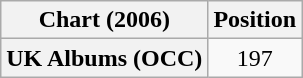<table class="wikitable plainrowheaders" style="text-align:center">
<tr>
<th scope="col">Chart (2006)</th>
<th scope="col">Position</th>
</tr>
<tr>
<th scope="row">UK Albums (OCC)</th>
<td>197</td>
</tr>
</table>
